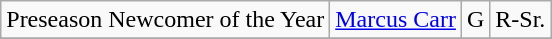<table class="wikitable">
<tr>
<td>Preseason Newcomer of the Year</td>
<td><a href='#'>Marcus Carr</a></td>
<td>G</td>
<td>R-Sr.</td>
</tr>
<tr>
</tr>
</table>
